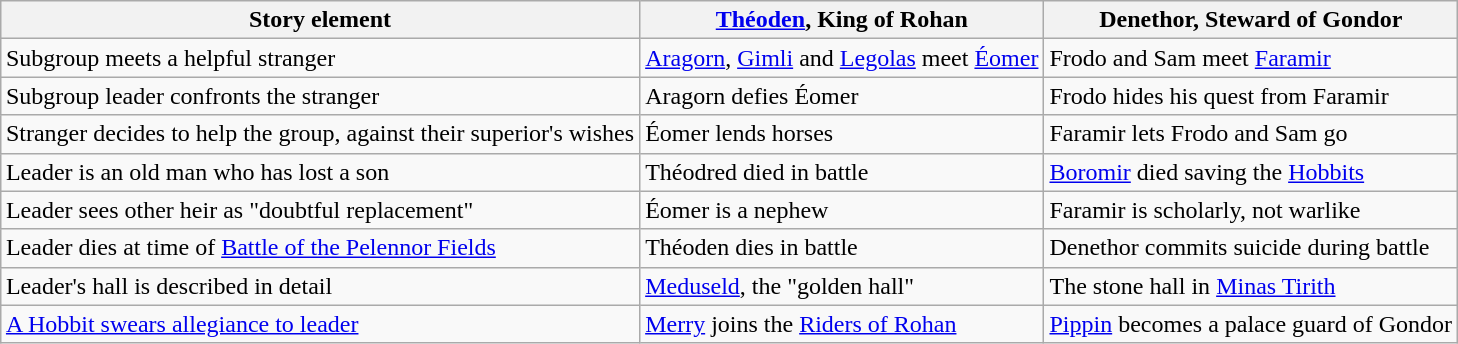<table class="wikitable" style="margin: 1em auto;">
<tr>
<th>Story element</th>
<th><a href='#'>Théoden</a>, King of Rohan</th>
<th>Denethor, Steward of Gondor</th>
</tr>
<tr>
<td>Subgroup meets a helpful stranger</td>
<td><a href='#'>Aragorn</a>, <a href='#'>Gimli</a> and <a href='#'>Legolas</a> meet <a href='#'>Éomer</a></td>
<td>Frodo and Sam meet <a href='#'>Faramir</a></td>
</tr>
<tr>
<td>Subgroup leader confronts the stranger</td>
<td>Aragorn defies Éomer</td>
<td>Frodo hides his quest from Faramir</td>
</tr>
<tr>
<td>Stranger decides to help the group, against their superior's wishes</td>
<td>Éomer lends horses</td>
<td>Faramir lets Frodo and Sam go</td>
</tr>
<tr>
<td>Leader is an old man who has lost a son</td>
<td>Théodred died in battle</td>
<td><a href='#'>Boromir</a> died saving the <a href='#'>Hobbits</a></td>
</tr>
<tr>
<td>Leader sees other heir as "doubtful replacement"</td>
<td>Éomer is a nephew</td>
<td>Faramir is scholarly, not warlike</td>
</tr>
<tr>
<td>Leader dies at time of <a href='#'>Battle of the Pelennor Fields</a></td>
<td>Théoden dies in battle</td>
<td>Denethor commits suicide during battle</td>
</tr>
<tr>
<td>Leader's hall is described in detail</td>
<td><a href='#'>Meduseld</a>, the "golden hall"</td>
<td>The stone hall in <a href='#'>Minas Tirith</a></td>
</tr>
<tr>
<td><a href='#'>A Hobbit swears allegiance to leader</a></td>
<td><a href='#'>Merry</a> joins the <a href='#'>Riders of Rohan</a></td>
<td><a href='#'>Pippin</a> becomes a palace guard of Gondor</td>
</tr>
</table>
